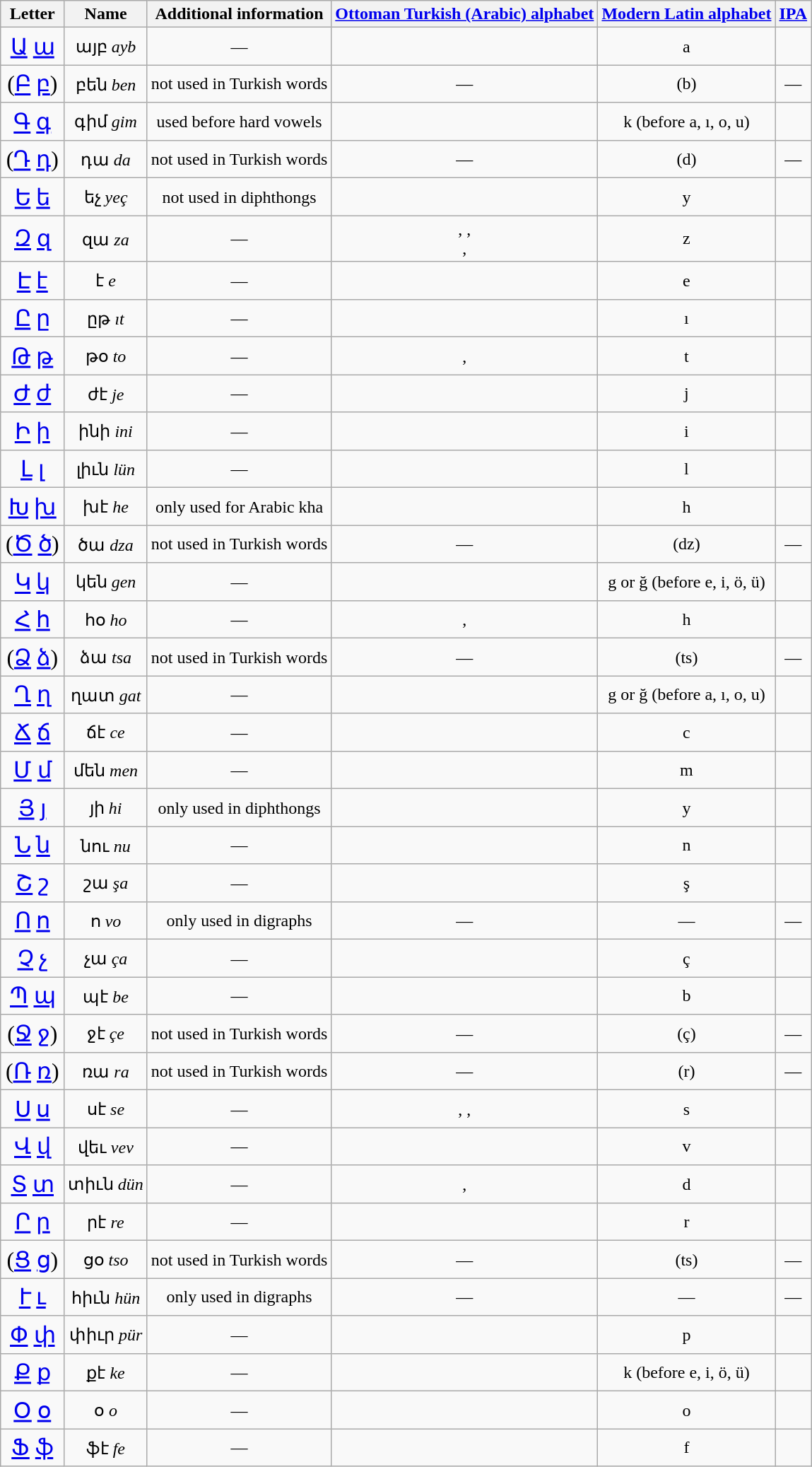<table class="wikitable">
<tr>
<th scope="col">Letter</th>
<th scope="col">Name</th>
<th scope="col">Additional information</th>
<th scope="col"><a href='#'>Ottoman Turkish (Arabic) alphabet</a></th>
<th scope="col"><a href='#'>Modern Latin alphabet</a></th>
<th scope="col"><a href='#'>IPA</a></th>
</tr>
<tr align="center">
<td style="font-size:133%;"><span><a href='#'>Ա</a> <a href='#'>ա</a></span></td>
<td>այբ <em>ayb</em></td>
<td>—</td>
<td><span></span></td>
<td>a</td>
<td></td>
</tr>
<tr align="center">
<td style="font-size:133%;"><span>(<a href='#'>Բ</a> <a href='#'>բ</a>)</span></td>
<td>բեն <em>ben</em></td>
<td>not used in Turkish words</td>
<td>—</td>
<td>(b)</td>
<td>—</td>
</tr>
<tr align="center">
<td style="font-size:133%;"><span><a href='#'>Գ</a> <a href='#'>գ</a></span></td>
<td>գիմ <em>gim</em></td>
<td>used before hard vowels</td>
<td><span></span></td>
<td>k (before a, ı, o, u)</td>
<td></td>
</tr>
<tr align="center">
<td style="font-size:133%;"><span>(<a href='#'>Դ</a> <a href='#'>դ</a>)</span></td>
<td>դա <em>da</em></td>
<td>not used in Turkish words</td>
<td>—</td>
<td>(d)</td>
<td>—</td>
</tr>
<tr align="center">
<td style="font-size:133%;"><span><a href='#'>Ե</a> <a href='#'>ե</a></span></td>
<td>եչ <em>yeç</em></td>
<td>not used in diphthongs</td>
<td><span></span></td>
<td>y</td>
<td></td>
</tr>
<tr align="center">
<td style="font-size:133%;"><span><a href='#'>Զ</a> <a href='#'>զ</a></span></td>
<td>զա <em>za</em></td>
<td>—</td>
<td><span></span>, <span></span>,<br><span></span>,<br><span></span></td>
<td>z</td>
<td></td>
</tr>
<tr align="center">
<td style="font-size:133%;"><span><a href='#'>Է</a> <a href='#'>է</a></span></td>
<td>է <em>e</em></td>
<td>—</td>
<td><span></span></td>
<td>e</td>
<td></td>
</tr>
<tr align="center">
<td style="font-size:133%;"><span><a href='#'>Ը</a> <a href='#'>ը</a></span></td>
<td>ըթ <em>ıt</em></td>
<td>—</td>
<td><span></span></td>
<td>ı</td>
<td></td>
</tr>
<tr align="center">
<td style="font-size:133%;"><span><a href='#'>Թ</a> <a href='#'>թ</a></span></td>
<td>թօ <em>to</em></td>
<td>—</td>
<td><span></span>, <span></span></td>
<td>t</td>
<td></td>
</tr>
<tr align="center">
<td style="font-size:133%;"><span><a href='#'>Ժ</a> <a href='#'>ժ</a></span></td>
<td>ժէ <em>je</em></td>
<td>—</td>
<td><span></span></td>
<td>j</td>
<td></td>
</tr>
<tr align="center">
<td style="font-size:133%;"><span><a href='#'>Ի</a> <a href='#'>ի</a></span></td>
<td>ինի <em>ini</em></td>
<td>—</td>
<td><span></span></td>
<td>i</td>
<td></td>
</tr>
<tr align="center">
<td style="font-size:133%;"><span><a href='#'>Լ</a> <a href='#'>լ</a></span></td>
<td>լիւն <em>lün</em></td>
<td>—</td>
<td><span></span></td>
<td>l</td>
<td></td>
</tr>
<tr align="center">
<td style="font-size:133%;"><span><a href='#'>Խ</a> <a href='#'>խ</a></span></td>
<td>խէ <em>he</em></td>
<td>only used for Arabic kha</td>
<td><span></span></td>
<td>h</td>
<td></td>
</tr>
<tr align="center">
<td style="font-size:133%;"><span>(<a href='#'>Ծ</a> <a href='#'>ծ</a>)</span></td>
<td>ծա <em>dza</em></td>
<td>not used in Turkish words</td>
<td>—</td>
<td>(dz)</td>
<td>—</td>
</tr>
<tr align="center">
<td style="font-size:133%;"><span><a href='#'>Կ</a> <a href='#'>կ</a></span></td>
<td>կեն <em>gen</em></td>
<td>—</td>
<td><span></span></td>
<td>g or ğ (before e, i, ö, ü)</td>
<td></td>
</tr>
<tr align="center">
<td style="font-size:133%;"><span><a href='#'>Հ</a> <a href='#'>հ</a></span></td>
<td>հօ <em>ho</em></td>
<td>—</td>
<td><span></span>, <span></span></td>
<td>h</td>
<td></td>
</tr>
<tr align="center">
<td style="font-size:133%;"><span>(<a href='#'>Ձ</a> <a href='#'>ձ</a>)</span></td>
<td>ձա <em>tsa</em></td>
<td>not used in Turkish words</td>
<td>—</td>
<td>(ts)</td>
<td>—</td>
</tr>
<tr align="center">
<td style="font-size:133%;"><span><a href='#'>Ղ</a> <a href='#'>ղ</a></span></td>
<td>ղատ <em>gat</em></td>
<td>—</td>
<td><span></span></td>
<td>g or ğ (before a, ı, o, u)</td>
<td></td>
</tr>
<tr align="center">
<td style="font-size:133%;"><span><a href='#'>Ճ</a> <a href='#'>ճ</a></span></td>
<td>ճէ <em>ce</em></td>
<td>—</td>
<td><span></span></td>
<td>c</td>
<td></td>
</tr>
<tr align="center">
<td style="font-size:133%;"><span><a href='#'>Մ</a> <a href='#'>մ</a></span></td>
<td>մեն <em>men</em></td>
<td>—</td>
<td><span></span></td>
<td>m</td>
<td></td>
</tr>
<tr align="center">
<td style="font-size:133%;"><span><a href='#'>Յ</a> <a href='#'>յ</a></span></td>
<td>յի <em>hi</em></td>
<td>only used in diphthongs</td>
<td><span></span></td>
<td>y</td>
<td></td>
</tr>
<tr align="center">
<td style="font-size:133%;"><span><a href='#'>Ն</a> <a href='#'>ն</a></span></td>
<td>նու <em>nu</em></td>
<td>—</td>
<td><span></span></td>
<td>n</td>
<td></td>
</tr>
<tr align="center">
<td style="font-size:133%;"><span><a href='#'>Շ</a> <a href='#'>շ</a></span></td>
<td>շա <em>şa</em></td>
<td>—</td>
<td><span></span></td>
<td>ş</td>
<td></td>
</tr>
<tr align="center">
<td style="font-size:133%;"><span><a href='#'>Ո</a> <a href='#'>ո</a></span></td>
<td>ո <em>vo</em></td>
<td>only used in digraphs</td>
<td>—</td>
<td>—</td>
<td>—</td>
</tr>
<tr align="center">
<td style="font-size:133%;"><span><a href='#'>Չ</a> <a href='#'>չ</a></span></td>
<td>չա <em>ça</em></td>
<td>—</td>
<td><span></span></td>
<td>ç</td>
<td></td>
</tr>
<tr align="center">
<td style="font-size:133%;"><span><a href='#'>Պ</a> <a href='#'>պ</a></span></td>
<td>պէ <em>be</em></td>
<td>—</td>
<td><span></span></td>
<td>b</td>
<td></td>
</tr>
<tr align="center">
<td style="font-size:133%;"><span>(<a href='#'>Ջ</a> <a href='#'>ջ</a>)</span></td>
<td>ջէ <em>çe</em></td>
<td>not used in Turkish words</td>
<td>—</td>
<td>(ç)</td>
<td>—</td>
</tr>
<tr align="center">
<td style="font-size:133%;"><span>(<a href='#'>Ռ</a> <a href='#'>ռ</a>)</span></td>
<td>ռա <em>ra</em></td>
<td>not used in Turkish words</td>
<td>—</td>
<td>(r)</td>
<td>—</td>
</tr>
<tr align="center">
<td style="font-size:133%;"><span><a href='#'>Ս</a> <a href='#'>ս</a></span></td>
<td>սէ <em>se</em></td>
<td>—</td>
<td><span></span>, <span></span>, <span></span></td>
<td>s</td>
<td></td>
</tr>
<tr align="center">
<td style="font-size:133%;"><span><a href='#'>Վ</a> <a href='#'>վ</a></span></td>
<td>վեւ <em>vev</em></td>
<td>—</td>
<td><span></span></td>
<td>v</td>
<td></td>
</tr>
<tr align="center">
<td style="font-size:133%;"><span><a href='#'>Տ</a> <a href='#'>տ</a></span></td>
<td>տիւն <em>dün</em></td>
<td>—</td>
<td><span></span>, <span></span></td>
<td>d</td>
<td></td>
</tr>
<tr align="center">
<td style="font-size:133%;"><span><a href='#'>Ր</a> <a href='#'>ր</a></span></td>
<td>րէ <em>re</em></td>
<td>—</td>
<td><span></span></td>
<td>r</td>
<td></td>
</tr>
<tr align="center">
<td style="font-size:133%;"><span>(<a href='#'>Ց</a> <a href='#'>ց</a>)</span></td>
<td>ցօ <em>tso</em></td>
<td>not used in Turkish words</td>
<td>—</td>
<td>(ts)</td>
<td>—</td>
</tr>
<tr align="center">
<td style="font-size:133%;"><span><a href='#'>Ւ</a> <a href='#'>ւ</a></span></td>
<td>հիւն <em>hün</em></td>
<td>only used in digraphs</td>
<td>—</td>
<td>—</td>
<td>—</td>
</tr>
<tr align="center">
<td style="font-size:133%;"><span><a href='#'>Փ</a> <a href='#'>փ</a></span></td>
<td>փիւր <em>pür</em></td>
<td>—</td>
<td><span></span></td>
<td>p</td>
<td></td>
</tr>
<tr align="center">
<td style="font-size:133%;"><span><a href='#'>Ք</a> <a href='#'>ք</a></span></td>
<td>քէ <em>ke</em></td>
<td>—</td>
<td><span></span></td>
<td>k (before e, i, ö, ü)</td>
<td></td>
</tr>
<tr align="center">
<td style="font-size:133%;"><span><a href='#'>Օ</a> <a href='#'>օ</a></span></td>
<td>օ <em>o</em></td>
<td>—</td>
<td><span></span></td>
<td>o</td>
<td></td>
</tr>
<tr align="center">
<td style="font-size:133%;"><span><a href='#'>Ֆ</a> <a href='#'>ֆ</a></span></td>
<td>ֆէ <em>fe</em></td>
<td>—</td>
<td><span></span></td>
<td>f</td>
<td></td>
</tr>
</table>
